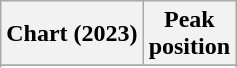<table class="wikitable sortable plainrowheaders" style="text-align:center">
<tr>
<th scope="col">Chart (2023)</th>
<th scope="col">Peak<br>position</th>
</tr>
<tr>
</tr>
<tr>
</tr>
<tr>
</tr>
</table>
